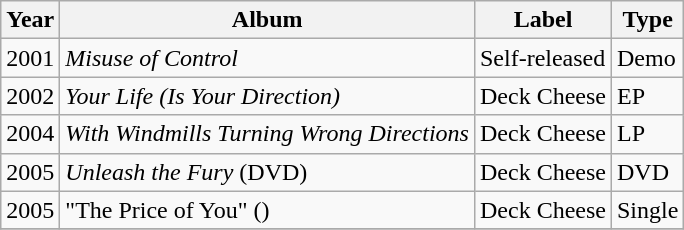<table class="wikitable">
<tr>
<th>Year</th>
<th>Album</th>
<th>Label</th>
<th>Type</th>
</tr>
<tr>
<td>2001</td>
<td><em>Misuse of Control</em></td>
<td>Self-released</td>
<td>Demo</td>
</tr>
<tr>
<td>2002</td>
<td><em>Your Life (Is Your Direction)</em></td>
<td>Deck Cheese</td>
<td>EP</td>
</tr>
<tr>
<td>2004</td>
<td><em>With Windmills Turning Wrong Directions</em></td>
<td>Deck Cheese</td>
<td>LP</td>
</tr>
<tr>
<td>2005</td>
<td><em>Unleash the Fury</em> (DVD)</td>
<td>Deck Cheese</td>
<td>DVD</td>
</tr>
<tr>
<td>2005</td>
<td>"The Price of You" ()</td>
<td>Deck Cheese</td>
<td>Single</td>
</tr>
<tr>
</tr>
</table>
